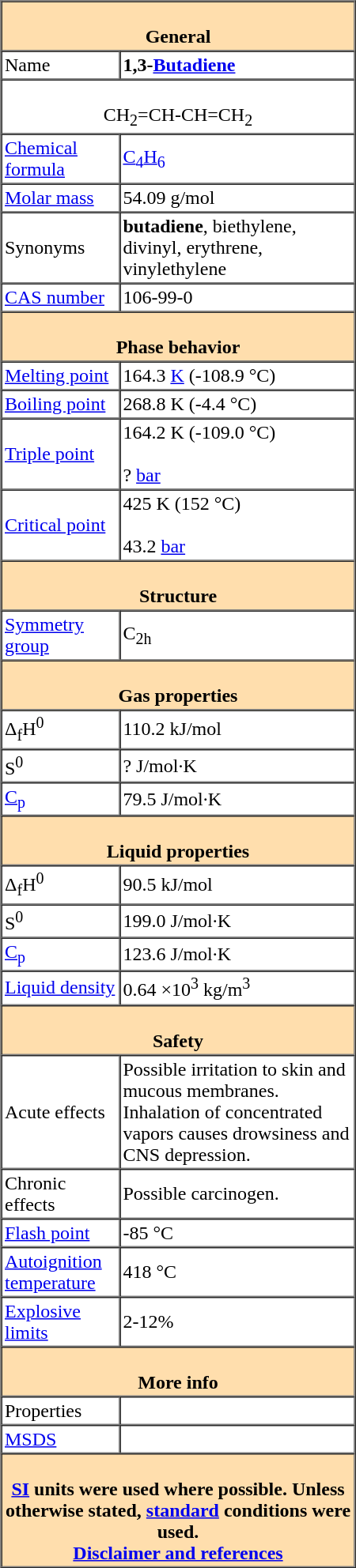<table width="300" border="1" cellpadding="2" cellspacing="0" style="float:right; margin-left: 0.5em">
<tr ---->
<th colspan="2" bgcolor="#FFDEAD"><br><strong>General</strong></th>
</tr>
<tr ---->
<td>Name</td>
<td><strong>1,3-<a href='#'>Butadiene</a></strong></td>
</tr>
<tr ---->
<td colspan="2" align="center"><br>CH<sub>2</sub>=CH-CH=CH<sub>2</sub></td>
</tr>
<tr ---->
<td><a href='#'>Chemical formula</a></td>
<td><a href='#'>C<sub>4</sub></a><a href='#'>H<sub>6</sub></a></td>
</tr>
<tr ---->
<td><a href='#'>Molar mass</a></td>
<td>54.09 g/mol</td>
</tr>
<tr ---->
<td>Synonyms</td>
<td><strong>butadiene</strong>, biethylene, divinyl, erythrene, vinylethylene</td>
</tr>
<tr ---->
<td><a href='#'>CAS number</a></td>
<td>106-99-0</td>
</tr>
<tr ---->
<th colspan="2" bgcolor="#FFDEAD"><br><strong>Phase behavior</strong></th>
</tr>
<tr ---->
<td><a href='#'>Melting point</a></td>
<td>164.3 <a href='#'>K</a> (-108.9 °C)</td>
</tr>
<tr ---->
<td><a href='#'>Boiling point</a></td>
<td>268.8 K (-4.4 °C)</td>
</tr>
<tr ---->
<td><a href='#'>Triple point</a></td>
<td>164.2 K (-109.0 °C)<br><br>? <a href='#'>bar</a></td>
</tr>
<tr ---->
<td><a href='#'>Critical point</a></td>
<td>425 K (152 °C)<br><br>43.2 <a href='#'>bar</a></td>
</tr>
<tr ---->
<th colspan="2" bgcolor="#FFDEAD"><br><strong>Structure</strong></th>
</tr>
<tr ---->
<td><a href='#'>Symmetry group</a></td>
<td>C<sub>2h</sub></td>
</tr>
<tr ---->
<th colspan="2" bgcolor="#FFDEAD"><br><strong> Gas properties </strong></th>
</tr>
<tr ---->
<td>Δ<sub>f</sub>H<sup>0</sup></td>
<td>110.2 kJ/mol</td>
</tr>
<tr ---->
<td>S<sup>0</sup></td>
<td>? J/mol·K</td>
</tr>
<tr ---->
<td><a href='#'>C<sub>p</sub></a></td>
<td>79.5 J/mol·K</td>
</tr>
<tr ---->
<th colspan="2" bgcolor="#FFDEAD"><br><strong>Liquid properties</strong></th>
</tr>
<tr ---->
<td>Δ<sub>f</sub>H<sup>0</sup></td>
<td>90.5 kJ/mol</td>
</tr>
<tr ---->
<td>S<sup>0</sup></td>
<td>199.0 J/mol·K</td>
</tr>
<tr ---->
<td><a href='#'>C<sub>p</sub></a></td>
<td>123.6 J/mol·K</td>
</tr>
<tr ---->
<td><a href='#'>Liquid density</a></td>
<td>0.64 ×10<sup>3</sup> kg/m<sup>3</sup></td>
</tr>
<tr ---->
<th colspan="2" bgcolor="#FFDEAD"><br><strong>Safety</strong></th>
</tr>
<tr ---->
<td>Acute effects</td>
<td>Possible irritation to skin and mucous membranes. Inhalation of concentrated vapors causes drowsiness and CNS depression.</td>
</tr>
<tr ---->
<td>Chronic effects</td>
<td>Possible carcinogen.</td>
</tr>
<tr ---->
<td><a href='#'>Flash point</a></td>
<td>-85 °C</td>
</tr>
<tr ---->
<td><a href='#'>Autoignition temperature</a></td>
<td>418 °C</td>
</tr>
<tr ---->
<td><a href='#'>Explosive limits</a></td>
<td>2-12%</td>
</tr>
<tr ---->
<th colspan="2" bgcolor="#FFDEAD"><br><strong>More info</strong></th>
</tr>
<tr ---->
<td>Properties</td>
<td></td>
</tr>
<tr ---->
<td><a href='#'>MSDS</a></td>
<td></td>
</tr>
<tr ---->
<th colspan="2" bgcolor="#FFDEAD"><br><span><a href='#'>SI</a> units were used where possible. Unless otherwise stated, <a href='#'>standard</a> conditions were used.</span><br><span><a href='#'>Disclaimer and references</a></span></th>
</tr>
</table>
